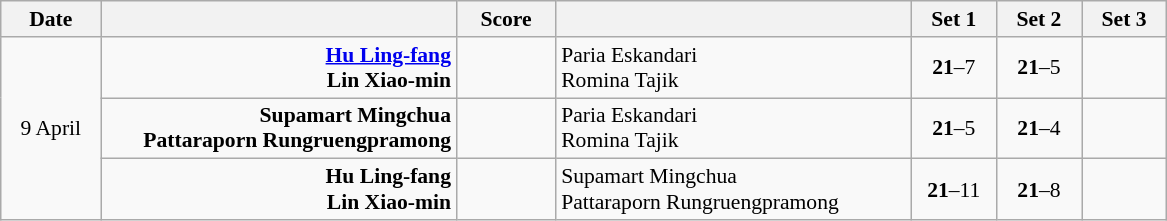<table class="wikitable" style="text-align: center; font-size:90%">
<tr>
<th width="60">Date</th>
<th align="right" width="230"></th>
<th width="60">Score</th>
<th align="left" width="230"></th>
<th width="50">Set 1</th>
<th width="50">Set 2</th>
<th width="50">Set 3</th>
</tr>
<tr>
<td rowspan="3">9 April</td>
<td align="right"><strong><a href='#'>Hu Ling-fang</a> <br>Lin Xiao-min </strong></td>
<td></td>
<td align="left"> Paria Eskandari<br> Romina Tajik</td>
<td><strong>21</strong>–7</td>
<td><strong>21</strong>–5</td>
<td></td>
</tr>
<tr>
<td align="right"><strong>Supamart Mingchua <br>Pattaraporn Rungruengpramong </strong></td>
<td></td>
<td align="left"> Paria Eskandari<br> Romina Tajik</td>
<td><strong>21</strong>–5</td>
<td><strong>21</strong>–4</td>
<td></td>
</tr>
<tr>
<td align="right"><strong>Hu Ling-fang <br>Lin Xiao-min </strong></td>
<td></td>
<td align="left"> Supamart Mingchua<br> Pattaraporn Rungruengpramong</td>
<td><strong>21</strong>–11</td>
<td><strong>21</strong>–8</td>
<td></td>
</tr>
</table>
